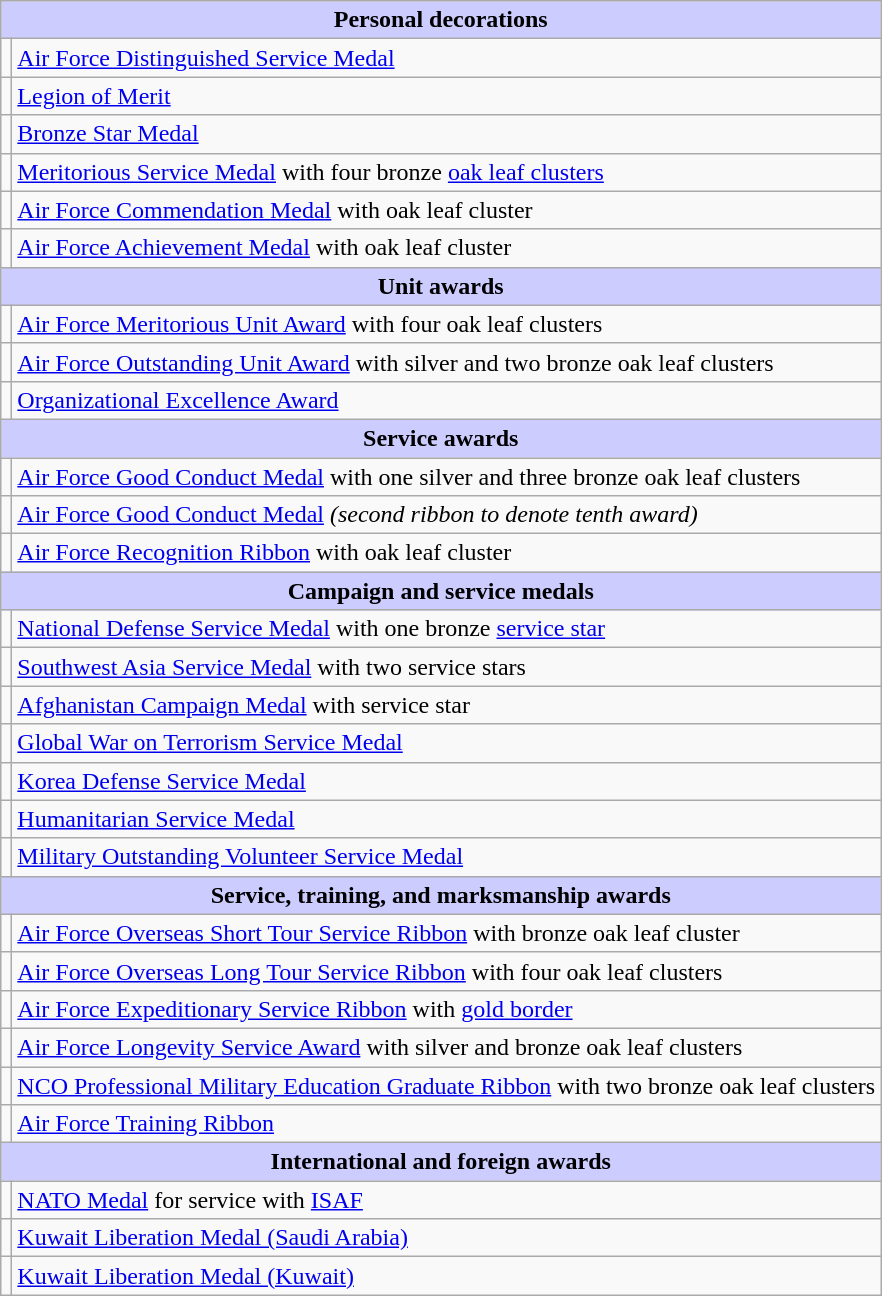<table class="wikitable">
<tr style="background:#ccf; text-align:center;">
<td colspan=2><strong>Personal decorations</strong></td>
</tr>
<tr>
<td></td>
<td><a href='#'>Air Force Distinguished Service Medal</a></td>
</tr>
<tr>
<td></td>
<td><a href='#'>Legion of Merit</a></td>
</tr>
<tr>
<td></td>
<td><a href='#'>Bronze Star Medal</a></td>
</tr>
<tr>
<td><span></span><span></span><span></span><span></span></td>
<td><a href='#'>Meritorious Service Medal</a> with four bronze <a href='#'>oak leaf clusters</a></td>
</tr>
<tr>
<td></td>
<td><a href='#'>Air Force Commendation Medal</a> with oak leaf cluster</td>
</tr>
<tr>
<td></td>
<td><a href='#'>Air Force Achievement Medal</a> with oak leaf cluster</td>
</tr>
<tr style="background:#ccf; text-align:center;">
<td colspan=2><strong>Unit awards</strong></td>
</tr>
<tr>
<td><span></span><span></span><span></span><span></span></td>
<td><a href='#'>Air Force Meritorious Unit Award</a> with four oak leaf clusters</td>
</tr>
<tr>
<td><span></span><span></span><span></span></td>
<td><a href='#'>Air Force Outstanding Unit Award</a> with silver and two bronze oak leaf clusters</td>
</tr>
<tr>
<td></td>
<td><a href='#'>Organizational Excellence Award</a></td>
</tr>
<tr style="background:#ccf; text-align:center;">
<td colspan=2><strong>Service awards</strong></td>
</tr>
<tr>
<td><span></span><span></span><span></span><span></span></td>
<td><a href='#'>Air Force Good Conduct Medal</a> with one silver and three bronze oak leaf clusters</td>
</tr>
<tr>
<td></td>
<td><a href='#'>Air Force Good Conduct Medal</a> <em>(second ribbon to denote tenth award)</em></td>
</tr>
<tr>
<td></td>
<td><a href='#'>Air Force Recognition Ribbon</a> with oak leaf cluster</td>
</tr>
<tr style="background:#ccf; text-align:center;">
<td colspan=2><strong>Campaign and service medals</strong></td>
</tr>
<tr>
<td></td>
<td><a href='#'>National Defense Service Medal</a> with one bronze <a href='#'>service star</a></td>
</tr>
<tr>
<td><span></span><span></span></td>
<td><a href='#'>Southwest Asia Service Medal</a> with two service stars</td>
</tr>
<tr>
<td></td>
<td><a href='#'>Afghanistan Campaign Medal</a> with service star</td>
</tr>
<tr>
<td></td>
<td><a href='#'>Global War on Terrorism Service Medal</a></td>
</tr>
<tr>
<td></td>
<td><a href='#'>Korea Defense Service Medal</a></td>
</tr>
<tr>
<td></td>
<td><a href='#'>Humanitarian Service Medal</a></td>
</tr>
<tr>
<td></td>
<td><a href='#'>Military Outstanding Volunteer Service Medal</a></td>
</tr>
<tr style="background:#ccf; text-align:center;">
<td colspan=2><strong>Service, training, and marksmanship awards</strong></td>
</tr>
<tr>
<td></td>
<td><a href='#'>Air Force Overseas Short Tour Service Ribbon</a> with bronze oak leaf cluster</td>
</tr>
<tr>
<td><span></span><span></span><span></span><span></span></td>
<td><a href='#'>Air Force Overseas Long Tour Service Ribbon</a> with four oak leaf clusters</td>
</tr>
<tr>
<td></td>
<td><a href='#'>Air Force Expeditionary Service Ribbon</a> with <a href='#'>gold border</a></td>
</tr>
<tr>
<td><span></span><span></span></td>
<td><a href='#'>Air Force Longevity Service Award</a> with silver and bronze oak leaf clusters</td>
</tr>
<tr>
<td><span></span><span></span></td>
<td><a href='#'>NCO Professional Military Education Graduate Ribbon</a> with two bronze oak leaf clusters</td>
</tr>
<tr>
<td></td>
<td><a href='#'>Air Force Training Ribbon</a></td>
</tr>
<tr style="background:#ccf; text-align:center;">
<td colspan=2><strong>International and foreign awards</strong></td>
</tr>
<tr>
<td></td>
<td><a href='#'>NATO Medal</a> for service with <a href='#'>ISAF</a></td>
</tr>
<tr>
<td></td>
<td><a href='#'>Kuwait Liberation Medal (Saudi Arabia)</a></td>
</tr>
<tr>
<td></td>
<td><a href='#'>Kuwait Liberation Medal (Kuwait)</a></td>
</tr>
</table>
